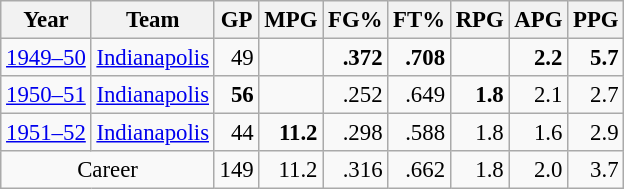<table class="wikitable sortable" style="font-size:95%; text-align:right;">
<tr>
<th>Year</th>
<th>Team</th>
<th>GP</th>
<th>MPG</th>
<th>FG%</th>
<th>FT%</th>
<th>RPG</th>
<th>APG</th>
<th>PPG</th>
</tr>
<tr>
<td style="text-align:left;"><a href='#'>1949–50</a></td>
<td style="text-align:left;"><a href='#'>Indianapolis</a></td>
<td>49</td>
<td></td>
<td><strong>.372</strong></td>
<td><strong>.708</strong></td>
<td></td>
<td><strong>2.2</strong></td>
<td><strong>5.7</strong></td>
</tr>
<tr>
<td style="text-align:left;"><a href='#'>1950–51</a></td>
<td style="text-align:left;"><a href='#'>Indianapolis</a></td>
<td><strong>56</strong></td>
<td></td>
<td>.252</td>
<td>.649</td>
<td><strong>1.8</strong></td>
<td>2.1</td>
<td>2.7</td>
</tr>
<tr>
<td style="text-align:left;"><a href='#'>1951–52</a></td>
<td style="text-align:left;"><a href='#'>Indianapolis</a></td>
<td>44</td>
<td><strong>11.2</strong></td>
<td>.298</td>
<td>.588</td>
<td>1.8</td>
<td>1.6</td>
<td>2.9</td>
</tr>
<tr>
<td colspan="2" style="text-align:center;">Career</td>
<td>149</td>
<td>11.2</td>
<td>.316</td>
<td>.662</td>
<td>1.8</td>
<td>2.0</td>
<td>3.7</td>
</tr>
</table>
